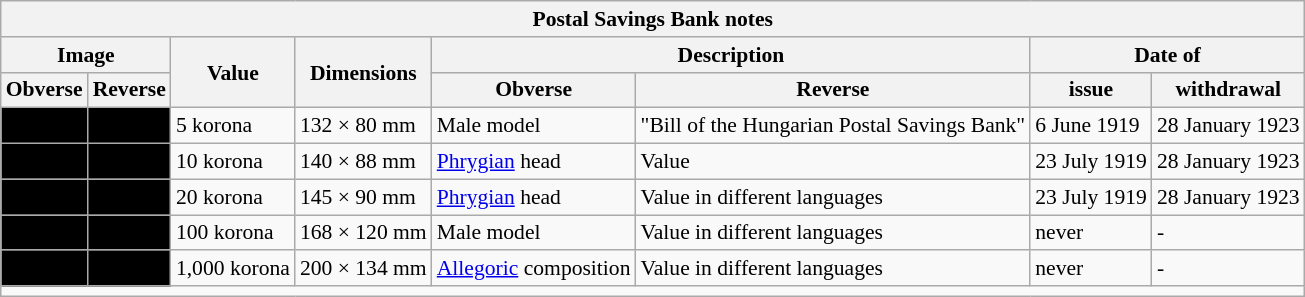<table class="wikitable" style="font-size: 90%">
<tr>
<th colspan="8">Postal Savings Bank notes</th>
</tr>
<tr>
<th colspan="2">Image</th>
<th rowspan="2">Value</th>
<th rowspan="2">Dimensions</th>
<th colspan="2">Description</th>
<th colspan="2">Date of</th>
</tr>
<tr>
<th>Obverse</th>
<th>Reverse</th>
<th>Obverse</th>
<th>Reverse</th>
<th>issue</th>
<th>withdrawal</th>
</tr>
<tr>
<td align="center" bgcolor="#000000"></td>
<td align="center" bgcolor="#000000"></td>
<td>5 korona</td>
<td>132 × 80 mm</td>
<td>Male model</td>
<td>"Bill of the Hungarian Postal Savings Bank"</td>
<td>6 June 1919</td>
<td>28 January 1923</td>
</tr>
<tr>
<td align="center" bgcolor="#000000"></td>
<td align="center" bgcolor="#000000"></td>
<td>10 korona</td>
<td>140 × 88 mm</td>
<td><a href='#'>Phrygian</a> head</td>
<td>Value</td>
<td>23 July 1919</td>
<td>28 January 1923</td>
</tr>
<tr>
<td align="center" bgcolor="#000000"></td>
<td align="center" bgcolor="#000000"></td>
<td>20 korona</td>
<td>145 × 90 mm</td>
<td><a href='#'>Phrygian</a> head</td>
<td>Value in different languages</td>
<td>23 July 1919</td>
<td>28 January 1923</td>
</tr>
<tr>
<td align="center" bgcolor="#000000"></td>
<td align="center" bgcolor="#000000"></td>
<td>100 korona</td>
<td>168 × 120 mm</td>
<td>Male model</td>
<td>Value in different languages</td>
<td>never</td>
<td>-</td>
</tr>
<tr>
<td align="center" bgcolor="#000000"></td>
<td align="center" bgcolor="#000000"></td>
<td>1,000 korona</td>
<td>200 × 134 mm</td>
<td><a href='#'>Allegoric</a> composition</td>
<td>Value in different languages</td>
<td>never</td>
<td>-</td>
</tr>
<tr>
<td colspan="8"></td>
</tr>
</table>
